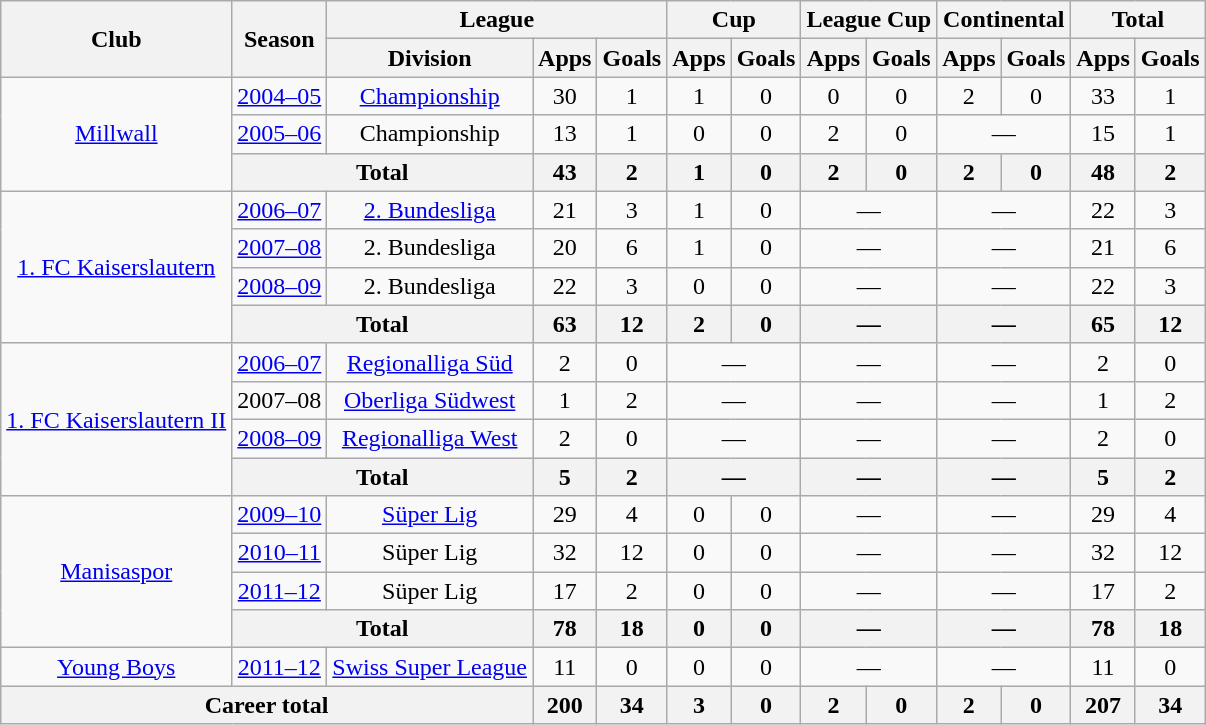<table class="wikitable" style="text-align:center">
<tr>
<th rowspan="2">Club</th>
<th rowspan="2">Season</th>
<th colspan="3">League</th>
<th colspan="2">Cup</th>
<th colspan="2">League Cup</th>
<th colspan="2">Continental</th>
<th colspan="2">Total</th>
</tr>
<tr>
<th>Division</th>
<th>Apps</th>
<th>Goals</th>
<th>Apps</th>
<th>Goals</th>
<th>Apps</th>
<th>Goals</th>
<th>Apps</th>
<th>Goals</th>
<th>Apps</th>
<th>Goals</th>
</tr>
<tr>
<td rowspan="3"><a href='#'>Millwall</a></td>
<td><a href='#'>2004–05</a></td>
<td><a href='#'>Championship</a></td>
<td>30</td>
<td>1</td>
<td>1</td>
<td>0</td>
<td>0</td>
<td>0</td>
<td>2</td>
<td>0</td>
<td>33</td>
<td>1</td>
</tr>
<tr>
<td><a href='#'>2005–06</a></td>
<td>Championship</td>
<td>13</td>
<td>1</td>
<td>0</td>
<td>0</td>
<td>2</td>
<td>0</td>
<td colspan="2">—</td>
<td>15</td>
<td>1</td>
</tr>
<tr>
<th colspan="2">Total</th>
<th>43</th>
<th>2</th>
<th>1</th>
<th>0</th>
<th>2</th>
<th>0</th>
<th>2</th>
<th>0</th>
<th>48</th>
<th>2</th>
</tr>
<tr>
<td rowspan="4"><a href='#'>1. FC Kaiserslautern</a></td>
<td><a href='#'>2006–07</a></td>
<td><a href='#'>2. Bundesliga</a></td>
<td>21</td>
<td>3</td>
<td>1</td>
<td>0</td>
<td colspan="2">—</td>
<td colspan="2">—</td>
<td>22</td>
<td>3</td>
</tr>
<tr>
<td><a href='#'>2007–08</a></td>
<td>2. Bundesliga</td>
<td>20</td>
<td>6</td>
<td>1</td>
<td>0</td>
<td colspan="2">—</td>
<td colspan="2">—</td>
<td>21</td>
<td>6</td>
</tr>
<tr>
<td><a href='#'>2008–09</a></td>
<td>2. Bundesliga</td>
<td>22</td>
<td>3</td>
<td>0</td>
<td>0</td>
<td colspan="2">—</td>
<td colspan="2">—</td>
<td>22</td>
<td>3</td>
</tr>
<tr>
<th colspan="2">Total</th>
<th>63</th>
<th>12</th>
<th>2</th>
<th>0</th>
<th colspan="2">—</th>
<th colspan="2">—</th>
<th>65</th>
<th>12</th>
</tr>
<tr>
<td rowspan="4"><a href='#'>1. FC Kaiserslautern II</a></td>
<td><a href='#'>2006–07</a></td>
<td><a href='#'>Regionalliga Süd</a></td>
<td>2</td>
<td>0</td>
<td colspan="2">—</td>
<td colspan="2">—</td>
<td colspan="2">—</td>
<td>2</td>
<td>0</td>
</tr>
<tr>
<td>2007–08</td>
<td><a href='#'>Oberliga Südwest</a></td>
<td>1</td>
<td>2</td>
<td colspan="2">—</td>
<td colspan="2">—</td>
<td colspan="2">—</td>
<td>1</td>
<td>2</td>
</tr>
<tr>
<td><a href='#'>2008–09</a></td>
<td><a href='#'>Regionalliga West</a></td>
<td>2</td>
<td>0</td>
<td colspan="2">—</td>
<td colspan="2">—</td>
<td colspan="2">—</td>
<td>2</td>
<td>0</td>
</tr>
<tr>
<th colspan="2">Total</th>
<th>5</th>
<th>2</th>
<th colspan="2">—</th>
<th colspan="2">—</th>
<th colspan="2">—</th>
<th>5</th>
<th>2</th>
</tr>
<tr>
<td rowspan="4"><a href='#'>Manisaspor</a></td>
<td><a href='#'>2009–10</a></td>
<td><a href='#'>Süper Lig</a></td>
<td>29</td>
<td>4</td>
<td>0</td>
<td>0</td>
<td colspan="2">—</td>
<td colspan="2">—</td>
<td>29</td>
<td>4</td>
</tr>
<tr>
<td><a href='#'>2010–11</a></td>
<td>Süper Lig</td>
<td>32</td>
<td>12</td>
<td>0</td>
<td>0</td>
<td colspan="2">—</td>
<td colspan="2">—</td>
<td>32</td>
<td>12</td>
</tr>
<tr>
<td><a href='#'>2011–12</a></td>
<td>Süper Lig</td>
<td>17</td>
<td>2</td>
<td>0</td>
<td>0</td>
<td colspan="2">—</td>
<td colspan="2">—</td>
<td>17</td>
<td>2</td>
</tr>
<tr>
<th colspan="2">Total</th>
<th>78</th>
<th>18</th>
<th>0</th>
<th>0</th>
<th colspan="2">—</th>
<th colspan="2">—</th>
<th>78</th>
<th>18</th>
</tr>
<tr>
<td><a href='#'>Young Boys</a></td>
<td><a href='#'>2011–12</a></td>
<td><a href='#'>Swiss Super League</a></td>
<td>11</td>
<td>0</td>
<td>0</td>
<td>0</td>
<td colspan="2">—</td>
<td colspan="2">—</td>
<td>11</td>
<td>0</td>
</tr>
<tr>
<th colspan="3">Career total</th>
<th>200</th>
<th>34</th>
<th>3</th>
<th>0</th>
<th>2</th>
<th>0</th>
<th>2</th>
<th>0</th>
<th>207</th>
<th>34</th>
</tr>
</table>
